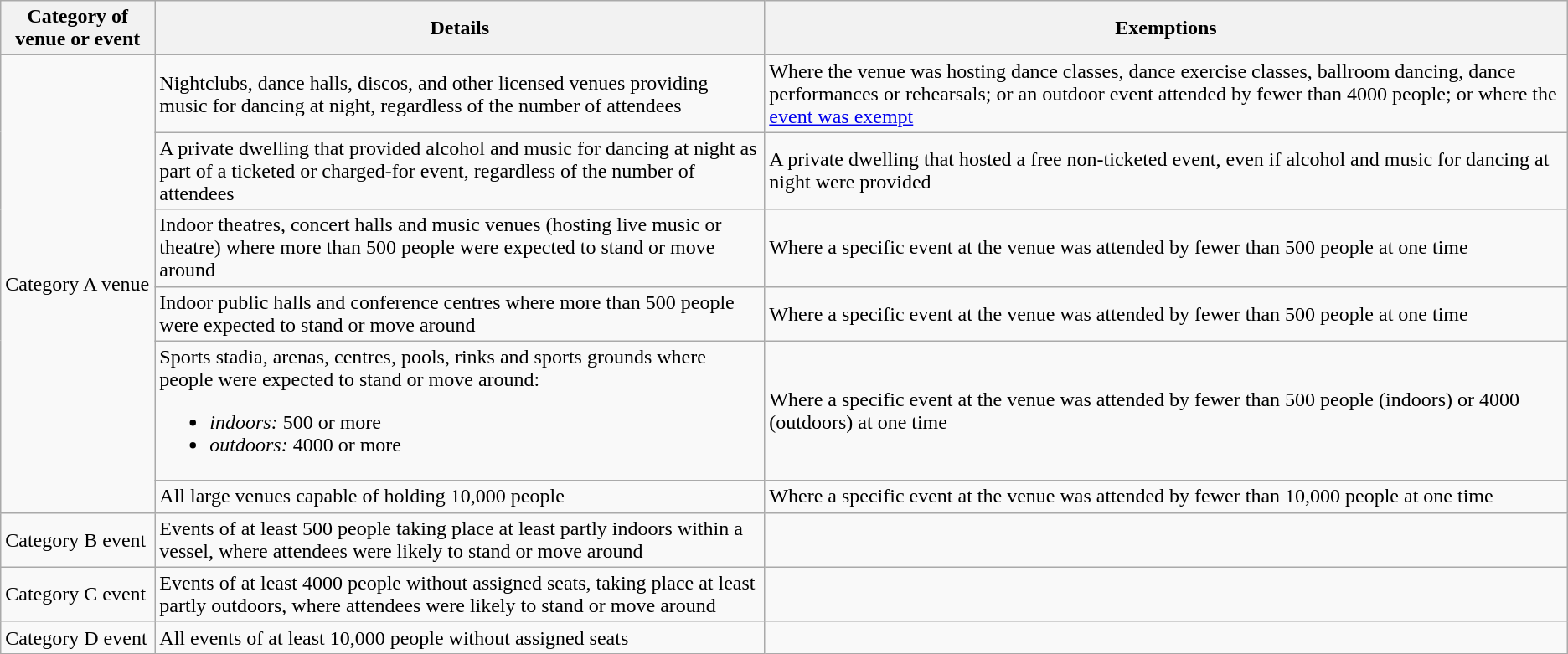<table class="wikitable">
<tr>
<th>Category of venue or event</th>
<th>Details</th>
<th>Exemptions</th>
</tr>
<tr>
<td rowspan="6">Category A venue</td>
<td>Nightclubs, dance halls, discos, and other licensed venues providing music for dancing at night, regardless of the number of attendees</td>
<td>Where the venue was hosting dance classes, dance exercise classes, ballroom dancing, dance performances or rehearsals; or an outdoor event attended by fewer than 4000 people; or where the <a href='#'>event was exempt</a></td>
</tr>
<tr>
<td>A private dwelling that provided alcohol and music for dancing at night as part of a ticketed or charged-for event, regardless of the number of attendees</td>
<td>A private dwelling that hosted a free non-ticketed event, even if alcohol and music for dancing at night were provided</td>
</tr>
<tr>
<td>Indoor theatres, concert halls and  music venues (hosting live music or theatre) where more than 500 people were expected to stand or move around</td>
<td>Where a specific event at the venue was attended by fewer than 500 people at one time</td>
</tr>
<tr>
<td>Indoor public halls and conference centres where more than 500 people were expected to stand or move around</td>
<td>Where a specific event at the venue was attended by fewer than 500 people at one time</td>
</tr>
<tr>
<td>Sports stadia, arenas, centres, pools, rinks and sports grounds where people were expected to stand or move around:<br><ul><li><em>indoors:</em>  500 or more</li><li><em>outdoors:</em> 4000 or more</li></ul></td>
<td>Where a specific event at the venue was attended by fewer than 500 people  (indoors) or 4000 (outdoors) at one time</td>
</tr>
<tr>
<td>All large venues capable of holding 10,000 people</td>
<td>Where a specific event at the venue was attended by fewer than 10,000 people at one time</td>
</tr>
<tr>
<td>Category B event</td>
<td>Events of at least 500 people taking place at least partly indoors within a vessel, where attendees were likely to stand or move around</td>
<td></td>
</tr>
<tr>
<td>Category C event</td>
<td>Events of at least 4000 people without assigned seats, taking place at least partly outdoors, where attendees were likely to stand or move around</td>
<td></td>
</tr>
<tr>
<td>Category D event</td>
<td>All events of at least 10,000 people without assigned seats</td>
<td></td>
</tr>
</table>
